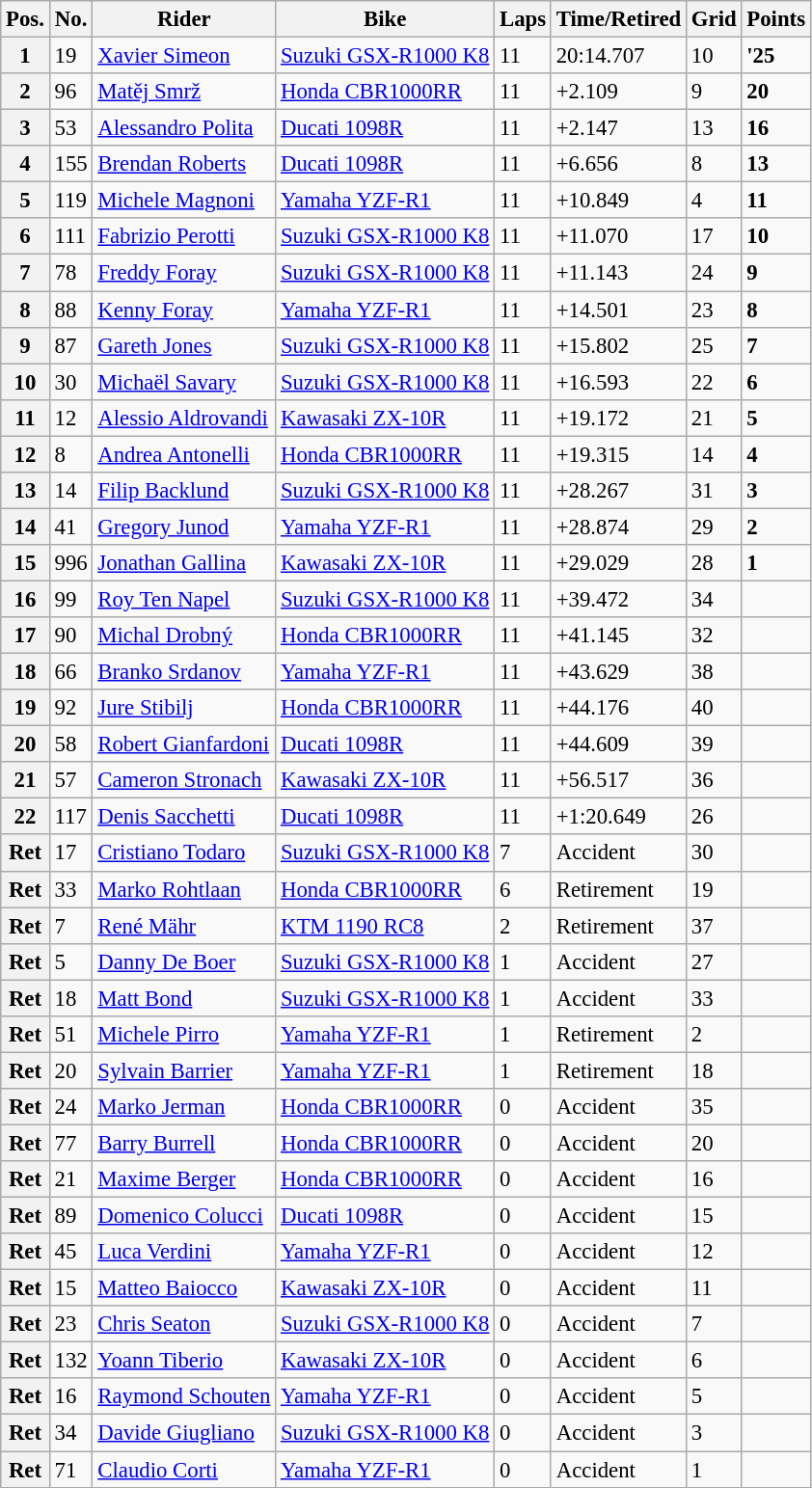<table class="wikitable" style="font-size: 95%;">
<tr>
<th>Pos.</th>
<th>No.</th>
<th>Rider</th>
<th>Bike</th>
<th>Laps</th>
<th>Time/Retired</th>
<th>Grid</th>
<th>Points</th>
</tr>
<tr>
<th>1</th>
<td>19</td>
<td> <a href='#'>Xavier Simeon</a></td>
<td><a href='#'>Suzuki GSX-R1000 K8</a></td>
<td>11</td>
<td>20:14.707</td>
<td>10</td>
<td><strong>'25</strong></td>
</tr>
<tr>
<th>2</th>
<td>96</td>
<td> <a href='#'>Matěj Smrž</a></td>
<td><a href='#'>Honda CBR1000RR</a></td>
<td>11</td>
<td>+2.109</td>
<td>9</td>
<td><strong>20</strong></td>
</tr>
<tr>
<th>3</th>
<td>53</td>
<td> <a href='#'>Alessandro Polita</a></td>
<td><a href='#'>Ducati 1098R</a></td>
<td>11</td>
<td>+2.147</td>
<td>13</td>
<td><strong>16</strong></td>
</tr>
<tr>
<th>4</th>
<td>155</td>
<td> <a href='#'>Brendan Roberts</a></td>
<td><a href='#'>Ducati 1098R</a></td>
<td>11</td>
<td>+6.656</td>
<td>8</td>
<td><strong>13</strong></td>
</tr>
<tr>
<th>5</th>
<td>119</td>
<td> <a href='#'>Michele Magnoni</a></td>
<td><a href='#'>Yamaha YZF-R1</a></td>
<td>11</td>
<td>+10.849</td>
<td>4</td>
<td><strong>11</strong></td>
</tr>
<tr>
<th>6</th>
<td>111</td>
<td> <a href='#'>Fabrizio Perotti</a></td>
<td><a href='#'>Suzuki GSX-R1000 K8</a></td>
<td>11</td>
<td>+11.070</td>
<td>17</td>
<td><strong>10</strong></td>
</tr>
<tr>
<th>7</th>
<td>78</td>
<td> <a href='#'>Freddy Foray</a></td>
<td><a href='#'>Suzuki GSX-R1000 K8</a></td>
<td>11</td>
<td>+11.143</td>
<td>24</td>
<td><strong>9</strong></td>
</tr>
<tr>
<th>8</th>
<td>88</td>
<td> <a href='#'>Kenny Foray</a></td>
<td><a href='#'>Yamaha YZF-R1</a></td>
<td>11</td>
<td>+14.501</td>
<td>23</td>
<td><strong>8</strong></td>
</tr>
<tr>
<th>9</th>
<td>87</td>
<td> <a href='#'>Gareth Jones</a></td>
<td><a href='#'>Suzuki GSX-R1000 K8</a></td>
<td>11</td>
<td>+15.802</td>
<td>25</td>
<td><strong>7</strong></td>
</tr>
<tr>
<th>10</th>
<td>30</td>
<td> <a href='#'>Michaël Savary</a></td>
<td><a href='#'>Suzuki GSX-R1000 K8</a></td>
<td>11</td>
<td>+16.593</td>
<td>22</td>
<td><strong>6</strong></td>
</tr>
<tr>
<th>11</th>
<td>12</td>
<td> <a href='#'>Alessio Aldrovandi</a></td>
<td><a href='#'>Kawasaki ZX-10R</a></td>
<td>11</td>
<td>+19.172</td>
<td>21</td>
<td><strong>5</strong></td>
</tr>
<tr>
<th>12</th>
<td>8</td>
<td> <a href='#'>Andrea Antonelli</a></td>
<td><a href='#'>Honda CBR1000RR</a></td>
<td>11</td>
<td>+19.315</td>
<td>14</td>
<td><strong>4</strong></td>
</tr>
<tr>
<th>13</th>
<td>14</td>
<td> <a href='#'>Filip Backlund</a></td>
<td><a href='#'>Suzuki GSX-R1000 K8</a></td>
<td>11</td>
<td>+28.267</td>
<td>31</td>
<td><strong>3</strong></td>
</tr>
<tr>
<th>14</th>
<td>41</td>
<td> <a href='#'>Gregory Junod</a></td>
<td><a href='#'>Yamaha YZF-R1</a></td>
<td>11</td>
<td>+28.874</td>
<td>29</td>
<td><strong>2</strong></td>
</tr>
<tr>
<th>15</th>
<td>996</td>
<td> <a href='#'>Jonathan Gallina</a></td>
<td><a href='#'>Kawasaki ZX-10R</a></td>
<td>11</td>
<td>+29.029</td>
<td>28</td>
<td><strong>1</strong></td>
</tr>
<tr>
<th>16</th>
<td>99</td>
<td> <a href='#'>Roy Ten Napel</a></td>
<td><a href='#'>Suzuki GSX-R1000 K8</a></td>
<td>11</td>
<td>+39.472</td>
<td>34</td>
<td></td>
</tr>
<tr>
<th>17</th>
<td>90</td>
<td> <a href='#'>Michal Drobný</a></td>
<td><a href='#'>Honda CBR1000RR</a></td>
<td>11</td>
<td>+41.145</td>
<td>32</td>
<td></td>
</tr>
<tr>
<th>18</th>
<td>66</td>
<td> <a href='#'>Branko Srdanov</a></td>
<td><a href='#'>Yamaha YZF-R1</a></td>
<td>11</td>
<td>+43.629</td>
<td>38</td>
<td></td>
</tr>
<tr>
<th>19</th>
<td>92</td>
<td> <a href='#'>Jure Stibilj</a></td>
<td><a href='#'>Honda CBR1000RR</a></td>
<td>11</td>
<td>+44.176</td>
<td>40</td>
<td></td>
</tr>
<tr>
<th>20</th>
<td>58</td>
<td> <a href='#'>Robert Gianfardoni</a></td>
<td><a href='#'>Ducati 1098R</a></td>
<td>11</td>
<td>+44.609</td>
<td>39</td>
<td></td>
</tr>
<tr>
<th>21</th>
<td>57</td>
<td> <a href='#'>Cameron Stronach</a></td>
<td><a href='#'>Kawasaki ZX-10R</a></td>
<td>11</td>
<td>+56.517</td>
<td>36</td>
<td></td>
</tr>
<tr>
<th>22</th>
<td>117</td>
<td> <a href='#'>Denis Sacchetti</a></td>
<td><a href='#'>Ducati 1098R</a></td>
<td>11</td>
<td>+1:20.649</td>
<td>26</td>
<td></td>
</tr>
<tr>
<th>Ret</th>
<td>17</td>
<td> <a href='#'>Cristiano Todaro</a></td>
<td><a href='#'>Suzuki GSX-R1000 K8</a></td>
<td>7</td>
<td>Accident</td>
<td>30</td>
<td></td>
</tr>
<tr>
<th>Ret</th>
<td>33</td>
<td> <a href='#'>Marko Rohtlaan</a></td>
<td><a href='#'>Honda CBR1000RR</a></td>
<td>6</td>
<td>Retirement</td>
<td>19</td>
<td></td>
</tr>
<tr>
<th>Ret</th>
<td>7</td>
<td> <a href='#'>René Mähr</a></td>
<td><a href='#'>KTM 1190 RC8</a></td>
<td>2</td>
<td>Retirement</td>
<td>37</td>
<td></td>
</tr>
<tr>
<th>Ret</th>
<td>5</td>
<td> <a href='#'>Danny De Boer</a></td>
<td><a href='#'>Suzuki GSX-R1000 K8</a></td>
<td>1</td>
<td>Accident</td>
<td>27</td>
<td></td>
</tr>
<tr>
<th>Ret</th>
<td>18</td>
<td> <a href='#'>Matt Bond</a></td>
<td><a href='#'>Suzuki GSX-R1000 K8</a></td>
<td>1</td>
<td>Accident</td>
<td>33</td>
<td></td>
</tr>
<tr>
<th>Ret</th>
<td>51</td>
<td> <a href='#'>Michele Pirro</a></td>
<td><a href='#'>Yamaha YZF-R1</a></td>
<td>1</td>
<td>Retirement</td>
<td>2</td>
<td></td>
</tr>
<tr>
<th>Ret</th>
<td>20</td>
<td> <a href='#'>Sylvain Barrier</a></td>
<td><a href='#'>Yamaha YZF-R1</a></td>
<td>1</td>
<td>Retirement</td>
<td>18</td>
<td></td>
</tr>
<tr>
<th>Ret</th>
<td>24</td>
<td> <a href='#'>Marko Jerman</a></td>
<td><a href='#'>Honda CBR1000RR</a></td>
<td>0</td>
<td>Accident</td>
<td>35</td>
<td></td>
</tr>
<tr>
<th>Ret</th>
<td>77</td>
<td> <a href='#'>Barry Burrell</a></td>
<td><a href='#'>Honda CBR1000RR</a></td>
<td>0</td>
<td>Accident</td>
<td>20</td>
<td></td>
</tr>
<tr>
<th>Ret</th>
<td>21</td>
<td> <a href='#'>Maxime Berger</a></td>
<td><a href='#'>Honda CBR1000RR</a></td>
<td>0</td>
<td>Accident</td>
<td>16</td>
<td></td>
</tr>
<tr>
<th>Ret</th>
<td>89</td>
<td> <a href='#'>Domenico Colucci</a></td>
<td><a href='#'>Ducati 1098R</a></td>
<td>0</td>
<td>Accident</td>
<td>15</td>
<td></td>
</tr>
<tr>
<th>Ret</th>
<td>45</td>
<td> <a href='#'>Luca Verdini</a></td>
<td><a href='#'>Yamaha YZF-R1</a></td>
<td>0</td>
<td>Accident</td>
<td>12</td>
<td></td>
</tr>
<tr>
<th>Ret</th>
<td>15</td>
<td> <a href='#'>Matteo Baiocco</a></td>
<td><a href='#'>Kawasaki ZX-10R</a></td>
<td>0</td>
<td>Accident</td>
<td>11</td>
<td></td>
</tr>
<tr>
<th>Ret</th>
<td>23</td>
<td> <a href='#'>Chris Seaton</a></td>
<td><a href='#'>Suzuki GSX-R1000 K8</a></td>
<td>0</td>
<td>Accident</td>
<td>7</td>
<td></td>
</tr>
<tr>
<th>Ret</th>
<td>132</td>
<td> <a href='#'>Yoann Tiberio</a></td>
<td><a href='#'>Kawasaki ZX-10R</a></td>
<td>0</td>
<td>Accident</td>
<td>6</td>
<td></td>
</tr>
<tr>
<th>Ret</th>
<td>16</td>
<td> <a href='#'>Raymond Schouten</a></td>
<td><a href='#'>Yamaha YZF-R1</a></td>
<td>0</td>
<td>Accident</td>
<td>5</td>
<td></td>
</tr>
<tr>
<th>Ret</th>
<td>34</td>
<td> <a href='#'>Davide Giugliano</a></td>
<td><a href='#'>Suzuki GSX-R1000 K8</a></td>
<td>0</td>
<td>Accident</td>
<td>3</td>
<td></td>
</tr>
<tr>
<th>Ret</th>
<td>71</td>
<td> <a href='#'>Claudio Corti</a></td>
<td><a href='#'>Yamaha YZF-R1</a></td>
<td>0</td>
<td>Accident</td>
<td>1</td>
<td></td>
</tr>
<tr>
</tr>
</table>
